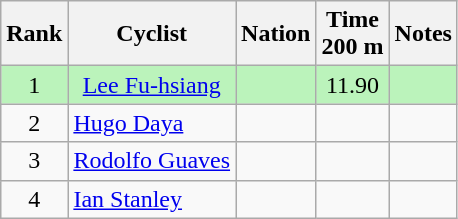<table class="wikitable sortable" style="text-align:center">
<tr>
<th>Rank</th>
<th>Cyclist</th>
<th>Nation</th>
<th>Time<br>200 m</th>
<th>Notes</th>
</tr>
<tr bgcolor=bbf3bb>
<td>1</td>
<td><a href='#'>Lee Fu-hsiang</a></td>
<td align=left></td>
<td>11.90</td>
<td></td>
</tr>
<tr>
<td>2</td>
<td align=left><a href='#'>Hugo Daya</a></td>
<td align=left></td>
<td></td>
<td></td>
</tr>
<tr>
<td>3</td>
<td align=left><a href='#'>Rodolfo Guaves</a></td>
<td align=left></td>
<td></td>
<td></td>
</tr>
<tr>
<td>4</td>
<td align=left><a href='#'>Ian Stanley</a></td>
<td align=left></td>
<td></td>
<td></td>
</tr>
</table>
